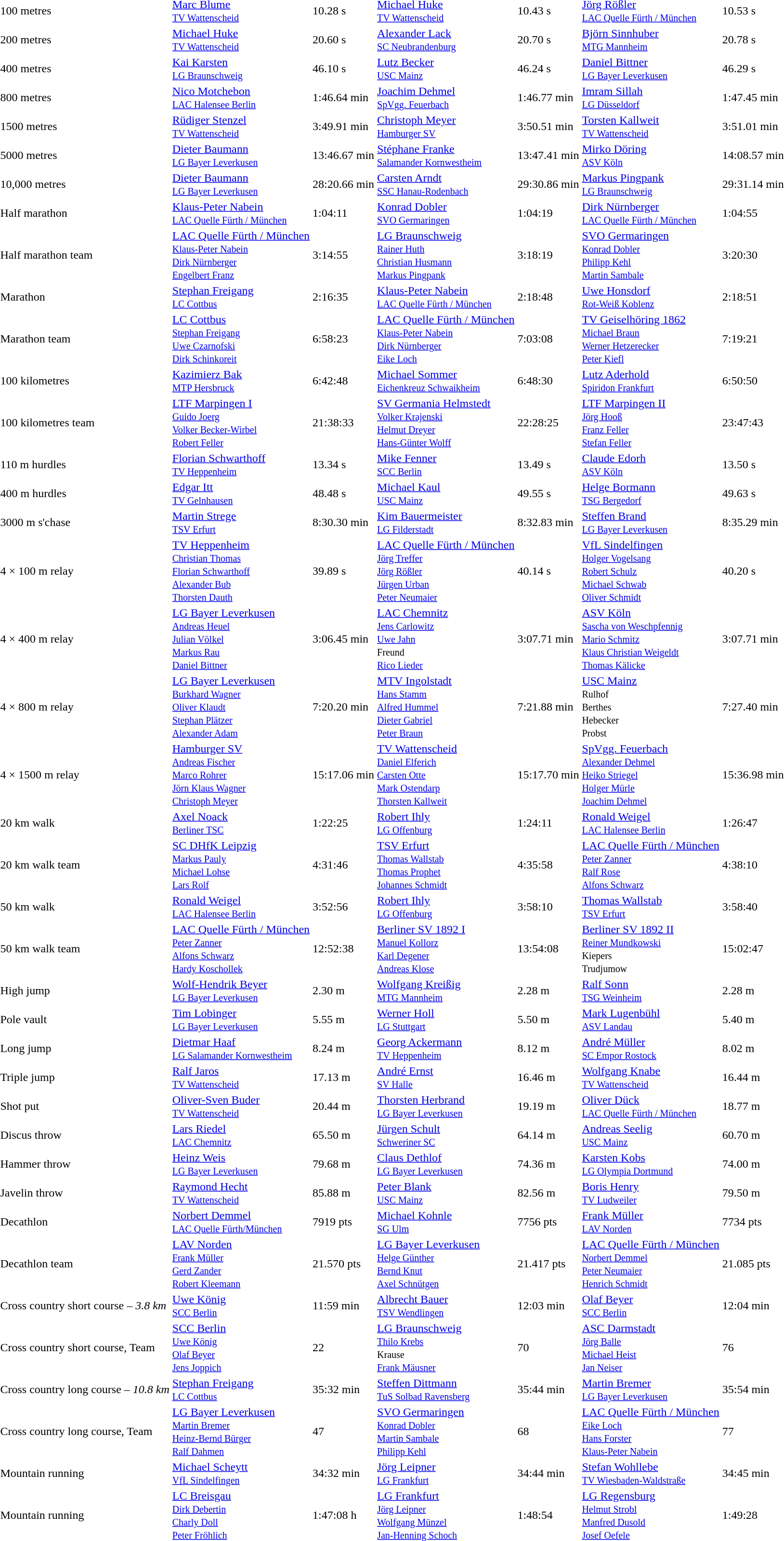<table>
<tr>
</tr>
<tr>
<td>100 metres</td>
<td><a href='#'>Marc Blume</a><br><small><a href='#'>TV Wattenscheid</a></small></td>
<td>10.28 s</td>
<td><a href='#'>Michael Huke</a><br><small><a href='#'>TV Wattenscheid</a></small></td>
<td>10.43 s</td>
<td><a href='#'>Jörg Rößler</a><br><small><a href='#'>LAC Quelle Fürth / München</a></small></td>
<td>10.53 s</td>
</tr>
<tr>
<td>200 metres</td>
<td><a href='#'>Michael Huke</a><br><small><a href='#'>TV Wattenscheid</a></small></td>
<td>20.60 s</td>
<td><a href='#'>Alexander Lack</a><br><small><a href='#'>SC Neubrandenburg</a></small></td>
<td>20.70 s</td>
<td><a href='#'>Björn Sinnhuber</a><br><small><a href='#'>MTG Mannheim</a></small></td>
<td>20.78 s</td>
</tr>
<tr>
<td>400 metres</td>
<td><a href='#'>Kai Karsten</a><br><small><a href='#'>LG Braunschweig</a></small></td>
<td>46.10 s</td>
<td><a href='#'>Lutz Becker</a><br><small><a href='#'>USC Mainz</a></small></td>
<td>46.24 s</td>
<td><a href='#'>Daniel Bittner</a><br><small><a href='#'>LG Bayer Leverkusen</a></small></td>
<td>46.29 s</td>
</tr>
<tr>
<td>800 metres</td>
<td><a href='#'>Nico Motchebon</a><br><small><a href='#'>LAC Halensee Berlin</a></small></td>
<td>1:46.64 min</td>
<td><a href='#'>Joachim Dehmel</a><br><small><a href='#'>SpVgg. Feuerbach</a></small></td>
<td>1:46.77 min</td>
<td><a href='#'>Imram Sillah</a><br><small><a href='#'>LG Düsseldorf</a></small></td>
<td>1:47.45 min</td>
</tr>
<tr>
<td>1500 metres</td>
<td><a href='#'>Rüdiger Stenzel</a><br><small><a href='#'>TV Wattenscheid</a></small></td>
<td>3:49.91 min</td>
<td><a href='#'>Christoph Meyer</a><br><small><a href='#'>Hamburger SV</a></small></td>
<td>3:50.51 min</td>
<td><a href='#'>Torsten Kallweit</a><br><small><a href='#'>TV Wattenscheid</a></small></td>
<td>3:51.01 min</td>
</tr>
<tr>
<td>5000 metres</td>
<td><a href='#'>Dieter Baumann</a><br><small><a href='#'>LG Bayer Leverkusen</a></small></td>
<td>13:46.67 min</td>
<td><a href='#'>Stéphane Franke</a><br><small><a href='#'>Salamander Kornwestheim</a></small></td>
<td>13:47.41 min</td>
<td><a href='#'>Mirko Döring</a><br><small><a href='#'>ASV Köln</a></small></td>
<td>14:08.57 min</td>
</tr>
<tr>
<td>10,000 metres</td>
<td><a href='#'>Dieter Baumann</a><br><small><a href='#'>LG Bayer Leverkusen</a></small></td>
<td>28:20.66 min</td>
<td><a href='#'>Carsten Arndt</a><br><small><a href='#'>SSC Hanau-Rodenbach</a></small></td>
<td>29:30.86 min</td>
<td><a href='#'>Markus Pingpank</a><br><small><a href='#'>LG Braunschweig</a></small></td>
<td>29:31.14 min</td>
</tr>
<tr>
<td>Half marathon</td>
<td><a href='#'>Klaus-Peter Nabein</a><br><small><a href='#'>LAC Quelle Fürth / München</a></small></td>
<td>1:04:11</td>
<td><a href='#'>Konrad Dobler</a><br><small><a href='#'>SVO Germaringen</a></small></td>
<td>1:04:19</td>
<td><a href='#'>Dirk Nürnberger</a><br><small><a href='#'>LAC Quelle Fürth / München</a></small></td>
<td>1:04:55</td>
</tr>
<tr>
<td>Half marathon team</td>
<td><a href='#'>LAC Quelle Fürth / München</a><br><small><a href='#'>Klaus-Peter Nabein</a><br><a href='#'>Dirk Nürnberger</a><br><a href='#'>Engelbert Franz</a></small></td>
<td>3:14:55</td>
<td><a href='#'>LG Braunschweig</a><br><small><a href='#'>Rainer Huth</a><br><a href='#'>Christian Husmann</a><br><a href='#'>Markus Pingpank</a></small></td>
<td>3:18:19</td>
<td><a href='#'>SVO Germaringen</a><br><small><a href='#'>Konrad Dobler</a><br><a href='#'>Philipp Kehl</a><br><a href='#'>Martin Sambale</a></small></td>
<td>3:20:30</td>
</tr>
<tr>
<td>Marathon</td>
<td><a href='#'>Stephan Freigang</a><br><small><a href='#'>LC Cottbus</a></small></td>
<td>2:16:35</td>
<td><a href='#'>Klaus-Peter Nabein</a><br><small><a href='#'>LAC Quelle Fürth / München</a></small></td>
<td>2:18:48</td>
<td><a href='#'>Uwe Honsdorf</a><br><small><a href='#'>Rot-Weiß Koblenz</a></small></td>
<td>2:18:51</td>
</tr>
<tr>
<td>Marathon team</td>
<td><a href='#'>LC Cottbus</a><br><small><a href='#'>Stephan Freigang</a><br><a href='#'>Uwe Czarnofski</a><br><a href='#'>Dirk Schinkoreit</a></small></td>
<td>6:58:23</td>
<td><a href='#'>LAC Quelle Fürth / München</a><br><small><a href='#'>Klaus-Peter Nabein</a><br><a href='#'>Dirk Nürnberger</a><br><a href='#'>Eike Loch</a></small></td>
<td>7:03:08</td>
<td><a href='#'>TV Geiselhöring 1862</a><br><small><a href='#'>Michael Braun</a><br><a href='#'>Werner Hetzerecker</a><br><a href='#'>Peter Kiefl</a></small></td>
<td>7:19:21</td>
</tr>
<tr>
<td>100 kilometres</td>
<td><a href='#'>Kazimierz Bak</a><br><small><a href='#'>MTP Hersbruck</a></small></td>
<td>6:42:48</td>
<td><a href='#'>Michael Sommer</a><br><small><a href='#'>Eichenkreuz Schwaikheim</a></small></td>
<td>6:48:30</td>
<td><a href='#'>Lutz Aderhold</a><br><small><a href='#'>Spiridon Frankfurt</a></small></td>
<td>6:50:50</td>
</tr>
<tr>
<td>100 kilometres team</td>
<td><a href='#'>LTF Marpingen I</a><br><small><a href='#'>Guido Joerg</a><br><a href='#'>Volker Becker-Wirbel</a><br><a href='#'>Robert Feller</a></small></td>
<td>21:38:33</td>
<td><a href='#'>SV Germania Helmstedt</a><br><small><a href='#'>Volker Krajenski</a><br><a href='#'>Helmut Dreyer</a><br><a href='#'>Hans-Günter Wolff</a></small></td>
<td>22:28:25</td>
<td><a href='#'>LTF Marpingen II</a><br><small><a href='#'>Jörg Hooß</a><br><a href='#'>Franz Feller</a><br><a href='#'>Stefan Feller</a></small></td>
<td>23:47:43</td>
</tr>
<tr>
<td>110 m hurdles</td>
<td><a href='#'>Florian Schwarthoff</a><br><small><a href='#'>TV Heppenheim</a></small></td>
<td>13.34 s</td>
<td><a href='#'>Mike Fenner</a><br><small><a href='#'>SCC Berlin</a></small></td>
<td>13.49 s</td>
<td><a href='#'>Claude Edorh</a><br><small><a href='#'>ASV Köln</a></small></td>
<td>13.50 s</td>
</tr>
<tr>
<td>400 m hurdles</td>
<td><a href='#'>Edgar Itt</a><br><small><a href='#'>TV Gelnhausen</a></small></td>
<td>48.48 s</td>
<td><a href='#'>Michael Kaul</a><br><small><a href='#'>USC Mainz</a></small></td>
<td>49.55 s</td>
<td><a href='#'>Helge Bormann</a><br><small><a href='#'>TSG Bergedorf</a></small></td>
<td>49.63 s</td>
</tr>
<tr>
<td>3000 m s'chase</td>
<td><a href='#'>Martin Strege</a><br><small><a href='#'>TSV Erfurt</a></small></td>
<td>8:30.30 min</td>
<td><a href='#'>Kim Bauermeister</a><br><small><a href='#'>LG Filderstadt</a></small></td>
<td>8:32.83 min</td>
<td><a href='#'>Steffen Brand</a><br><small><a href='#'>LG Bayer Leverkusen</a></small></td>
<td>8:35.29 min</td>
</tr>
<tr>
<td>4 × 100 m relay</td>
<td><a href='#'>TV Heppenheim</a><br><small><a href='#'>Christian Thomas</a><br><a href='#'>Florian Schwarthoff</a><br><a href='#'>Alexander Bub</a><br><a href='#'>Thorsten Dauth</a></small></td>
<td>39.89 s</td>
<td><a href='#'>LAC Quelle Fürth / München</a><br><small><a href='#'>Jörg Treffer</a><br><a href='#'>Jörg Rößler</a><br><a href='#'>Jürgen Urban</a><br><a href='#'>Peter Neumaier</a></small></td>
<td>40.14 s</td>
<td><a href='#'>VfL Sindelfingen</a><br><small><a href='#'>Holger Vogelsang</a><br><a href='#'>Robert Schulz</a><br><a href='#'>Michael Schwab</a><br><a href='#'>Oliver Schmidt</a></small></td>
<td>40.20 s</td>
</tr>
<tr>
<td>4 × 400 m relay</td>
<td><a href='#'>LG Bayer Leverkusen</a><br><small><a href='#'>Andreas Heuel</a><br><a href='#'>Julian Völkel</a><br><a href='#'>Markus Rau</a><br><a href='#'>Daniel Bittner</a></small></td>
<td>3:06.45 min</td>
<td><a href='#'>LAC Chemnitz</a><br><small><a href='#'>Jens Carlowitz</a><br><a href='#'>Uwe Jahn</a><br>Freund<br><a href='#'>Rico Lieder</a></small></td>
<td>3:07.71 min</td>
<td><a href='#'>ASV Köln</a><br><small><a href='#'>Sascha von Weschpfennig</a><br><a href='#'>Mario Schmitz</a><br><a href='#'>Klaus Christian Weigeldt</a><br><a href='#'>Thomas Kälicke</a></small></td>
<td>3:07.71 min</td>
</tr>
<tr>
<td>4 × 800 m relay</td>
<td><a href='#'>LG Bayer Leverkusen</a><br><small><a href='#'>Burkhard Wagner</a><br><a href='#'>Oliver Klaudt</a><br><a href='#'>Stephan Plätzer</a><br><a href='#'>Alexander Adam</a></small></td>
<td>7:20.20 min</td>
<td><a href='#'>MTV Ingolstadt</a><br><small><a href='#'>Hans Stamm</a><br><a href='#'>Alfred Hummel</a><br><a href='#'>Dieter Gabriel</a><br><a href='#'>Peter Braun</a></small></td>
<td>7:21.88 min</td>
<td><a href='#'>USC Mainz</a><br><small>Rulhof<br>Berthes<br>Hebecker<br>Probst</small></td>
<td>7:27.40 min</td>
</tr>
<tr>
<td>4 × 1500 m relay</td>
<td><a href='#'>Hamburger SV</a><br><small><a href='#'>Andreas Fischer</a><br><a href='#'>Marco Rohrer</a><br><a href='#'>Jörn Klaus Wagner</a><br><a href='#'>Christoph Meyer</a></small></td>
<td>15:17.06 min</td>
<td><a href='#'>TV Wattenscheid</a><br><small><a href='#'>Daniel Elferich</a><br><a href='#'>Carsten Otte</a><br><a href='#'>Mark Ostendarp</a><br><a href='#'>Thorsten Kallweit</a></small></td>
<td>15:17.70 min</td>
<td><a href='#'>SpVgg. Feuerbach</a><br><small><a href='#'>Alexander Dehmel</a><br><a href='#'>Heiko Striegel</a><br><a href='#'>Holger Mürle</a><br><a href='#'>Joachim Dehmel</a></small></td>
<td>15:36.98 min</td>
</tr>
<tr>
<td>20 km walk</td>
<td><a href='#'>Axel Noack</a><br><small><a href='#'>Berliner TSC</a></small></td>
<td>1:22:25</td>
<td><a href='#'>Robert Ihly</a><br><small><a href='#'>LG Offenburg</a></small></td>
<td>1:24:11</td>
<td><a href='#'>Ronald Weigel</a><br><small><a href='#'>LAC Halensee Berlin</a></small></td>
<td>1:26:47</td>
</tr>
<tr>
<td>20 km walk team</td>
<td><a href='#'>SC DHfK Leipzig</a><br><small><a href='#'>Markus Pauly</a><br><a href='#'>Michael Lohse</a><br><a href='#'>Lars Rolf</a></small></td>
<td>4:31:46</td>
<td><a href='#'>TSV Erfurt</a><br><small><a href='#'>Thomas Wallstab</a><br><a href='#'>Thomas Prophet</a><br><a href='#'>Johannes Schmidt</a></small></td>
<td>4:35:58</td>
<td><a href='#'>LAC Quelle Fürth / München</a><br><small><a href='#'>Peter Zanner</a><br><a href='#'>Ralf Rose</a><br><a href='#'>Alfons Schwarz</a></small></td>
<td>4:38:10</td>
</tr>
<tr>
<td>50 km walk</td>
<td><a href='#'>Ronald Weigel</a><br><small><a href='#'>LAC Halensee Berlin</a></small></td>
<td>3:52:56</td>
<td><a href='#'>Robert Ihly</a><br><small><a href='#'>LG Offenburg</a></small></td>
<td>3:58:10</td>
<td><a href='#'>Thomas Wallstab</a><br><small><a href='#'>TSV Erfurt</a></small></td>
<td>3:58:40</td>
</tr>
<tr>
<td>50 km walk team</td>
<td><a href='#'>LAC Quelle Fürth / München</a><br><small><a href='#'>Peter Zanner</a><br><a href='#'>Alfons Schwarz</a><br><a href='#'>Hardy Koschollek</a></small></td>
<td>12:52:38</td>
<td><a href='#'>Berliner SV 1892 I</a><br><small><a href='#'>Manuel Kollorz</a><br><a href='#'>Karl Degener</a><br><a href='#'>Andreas Klose</a></small></td>
<td>13:54:08</td>
<td><a href='#'>Berliner SV 1892 II</a><br><small><a href='#'>Reiner Mundkowski</a><br>Kiepers<br>Trudjumow</small></td>
<td>15:02:47</td>
</tr>
<tr>
<td>High jump</td>
<td><a href='#'>Wolf-Hendrik Beyer</a><br><small><a href='#'>LG Bayer Leverkusen</a></small></td>
<td>2.30 m</td>
<td><a href='#'>Wolfgang Kreißig</a><br><small><a href='#'>MTG Mannheim</a></small></td>
<td>2.28 m</td>
<td><a href='#'>Ralf Sonn</a><br><small><a href='#'>TSG Weinheim</a></small></td>
<td>2.28 m</td>
</tr>
<tr>
<td>Pole vault</td>
<td><a href='#'>Tim Lobinger</a><br><small><a href='#'>LG Bayer Leverkusen</a></small></td>
<td>5.55 m</td>
<td><a href='#'>Werner Holl</a><br><small><a href='#'>LG Stuttgart</a></small></td>
<td>5.50 m</td>
<td><a href='#'>Mark Lugenbühl</a><br><small><a href='#'>ASV Landau</a></small></td>
<td>5.40 m</td>
</tr>
<tr>
<td>Long jump</td>
<td><a href='#'>Dietmar Haaf</a><br><small><a href='#'>LG Salamander Kornwestheim</a></small></td>
<td>8.24 m</td>
<td><a href='#'>Georg Ackermann</a><br><small><a href='#'>TV Heppenheim</a></small></td>
<td>8.12 m</td>
<td><a href='#'>André Müller</a><br><small><a href='#'>SC Empor Rostock</a></small></td>
<td>8.02 m</td>
</tr>
<tr>
<td>Triple jump</td>
<td><a href='#'>Ralf Jaros</a><br><small><a href='#'>TV Wattenscheid</a></small></td>
<td>17.13 m</td>
<td><a href='#'>André Ernst</a><br><small><a href='#'>SV Halle</a></small></td>
<td>16.46 m</td>
<td><a href='#'>Wolfgang Knabe</a><br><small><a href='#'>TV Wattenscheid</a></small></td>
<td>16.44 m</td>
</tr>
<tr>
<td>Shot put</td>
<td><a href='#'>Oliver-Sven Buder</a><br><small><a href='#'>TV Wattenscheid</a></small></td>
<td>20.44 m</td>
<td><a href='#'>Thorsten Herbrand</a><br><small><a href='#'>LG Bayer Leverkusen</a></small></td>
<td>19.19 m</td>
<td><a href='#'>Oliver Dück</a><br><small><a href='#'>LAC Quelle Fürth / München</a></small></td>
<td>18.77 m</td>
</tr>
<tr>
<td>Discus throw</td>
<td><a href='#'>Lars Riedel</a><br><small><a href='#'>LAC Chemnitz</a></small></td>
<td>65.50 m</td>
<td><a href='#'>Jürgen Schult</a><br><small><a href='#'>Schweriner SC</a></small></td>
<td>64.14 m</td>
<td><a href='#'>Andreas Seelig</a><br><small><a href='#'>USC Mainz</a></small></td>
<td>60.70 m</td>
</tr>
<tr>
<td>Hammer throw</td>
<td><a href='#'>Heinz Weis</a><br><small><a href='#'>LG Bayer Leverkusen</a></small></td>
<td>79.68 m</td>
<td><a href='#'>Claus Dethlof</a><br><small><a href='#'>LG Bayer Leverkusen</a></small></td>
<td>74.36 m</td>
<td><a href='#'>Karsten Kobs</a><br><small><a href='#'>LG Olympia Dortmund</a></small></td>
<td>74.00 m</td>
</tr>
<tr>
<td>Javelin throw</td>
<td><a href='#'>Raymond Hecht</a><br><small><a href='#'>TV Wattenscheid</a></small></td>
<td>85.88 m</td>
<td><a href='#'>Peter Blank</a><br><small><a href='#'>USC Mainz</a></small></td>
<td>82.56 m</td>
<td><a href='#'>Boris Henry</a><br><small><a href='#'>TV Ludweiler</a></small></td>
<td>79.50 m</td>
</tr>
<tr>
<td>Decathlon</td>
<td><a href='#'>Norbert Demmel</a><br><small><a href='#'>LAC Quelle Fürth/München</a></small></td>
<td>7919 pts</td>
<td><a href='#'>Michael Kohnle</a><br><small><a href='#'>SG Ulm</a></small></td>
<td>7756 pts</td>
<td><a href='#'>Frank Müller</a><br><small><a href='#'>LAV Norden</a></small></td>
<td>7734 pts</td>
</tr>
<tr>
<td>Decathlon team</td>
<td><a href='#'>LAV Norden</a><br><small><a href='#'>Frank Müller</a><br><a href='#'>Gerd Zander</a><br><a href='#'>Robert Kleemann</a></small></td>
<td>21.570 pts</td>
<td><a href='#'>LG Bayer Leverkusen</a><br><small><a href='#'>Helge Günther</a><br><a href='#'>Bernd Knut</a><br><a href='#'>Axel Schnütgen</a></small></td>
<td>21.417 pts</td>
<td><a href='#'>LAC Quelle Fürth / München</a><br><small><a href='#'>Norbert Demmel</a><br><a href='#'>Peter Neumaier</a><br><a href='#'>Henrich Schmidt</a></small></td>
<td>21.085 pts</td>
</tr>
<tr>
<td>Cross country short course – <em>3.8 km</em></td>
<td><a href='#'>Uwe König</a><br><small><a href='#'>SCC Berlin</a></small></td>
<td>11:59 min</td>
<td><a href='#'>Albrecht Bauer</a><br><small><a href='#'>TSV Wendlingen</a></small></td>
<td>12:03 min</td>
<td><a href='#'>Olaf Beyer</a><br><small><a href='#'>SCC Berlin</a></small></td>
<td>12:04 min</td>
</tr>
<tr>
<td>Cross country short course, Team</td>
<td><a href='#'>SCC Berlin</a><br><small><a href='#'>Uwe König</a><br><a href='#'>Olaf Beyer</a><br><a href='#'>Jens Joppich</a></small></td>
<td>22</td>
<td><a href='#'>LG Braunschweig</a><br><small><a href='#'>Thilo Krebs</a><br>Krause<br><a href='#'>Frank Mäusner</a></small></td>
<td>70</td>
<td><a href='#'>ASC Darmstadt</a><br><small><a href='#'>Jörg Balle</a><br><a href='#'>Michael Heist</a><br><a href='#'>Jan Neiser</a></small></td>
<td>76</td>
</tr>
<tr>
<td>Cross country long course – <em>10.8 km</em></td>
<td><a href='#'>Stephan Freigang</a><br><small><a href='#'>LC Cottbus</a></small></td>
<td>35:32 min</td>
<td><a href='#'>Steffen Dittmann</a><br><small><a href='#'>TuS Solbad Ravensberg</a></small></td>
<td>35:44 min</td>
<td><a href='#'>Martin Bremer</a><br><small><a href='#'>LG Bayer Leverkusen</a></small></td>
<td>35:54 min</td>
</tr>
<tr>
<td>Cross country long course, Team</td>
<td><a href='#'>LG Bayer Leverkusen</a><br><small><a href='#'>Martin Bremer</a><br><a href='#'>Heinz-Bernd Bürger</a><br><a href='#'>Ralf Dahmen</a></small></td>
<td>47</td>
<td><a href='#'>SVO Germaringen</a><br><small><a href='#'>Konrad Dobler</a><br><a href='#'>Martin Sambale</a><br><a href='#'>Philipp Kehl</a></small></td>
<td>68</td>
<td><a href='#'>LAC Quelle Fürth / München</a><br><small><a href='#'>Eike Loch</a><br><a href='#'>Hans Forster</a><br><a href='#'>Klaus-Peter Nabein</a></small></td>
<td>77</td>
</tr>
<tr>
<td>Mountain running</td>
<td><a href='#'>Michael Scheytt</a><br><small><a href='#'>VfL Sindelfingen</a></small></td>
<td>34:32 min</td>
<td><a href='#'>Jörg Leipner</a><br><small><a href='#'>LG Frankfurt</a></small></td>
<td>34:44 min</td>
<td><a href='#'>Stefan Wohllebe</a><br><small><a href='#'>TV Wiesbaden-Waldstraße</a></small></td>
<td>34:45 min</td>
</tr>
<tr>
<td>Mountain running</td>
<td><a href='#'>LC Breisgau</a><br><small><a href='#'>Dirk Debertin</a><br><a href='#'>Charly Doll</a><br><a href='#'>Peter Fröhlich</a></small></td>
<td>1:47:08 h</td>
<td><a href='#'>LG Frankfurt</a><br><small><a href='#'>Jörg Leipner</a><br><a href='#'>Wolfgang Münzel</a><br><a href='#'>Jan-Henning Schoch</a></small></td>
<td>1:48:54</td>
<td><a href='#'>LG Regensburg</a><br><small><a href='#'>Helmut Strobl</a><br><a href='#'>Manfred Dusold</a><br><a href='#'>Josef Oefele</a></small></td>
<td>1:49:28</td>
</tr>
</table>
